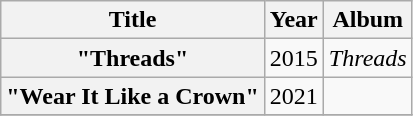<table class="wikitable plainrowheaders" style="text-align:center;">
<tr>
<th scope="col">Title</th>
<th scope="col">Year</th>
<th scope="col">Album</th>
</tr>
<tr>
<th scope="row">"Threads"</th>
<td>2015</td>
<td><em>Threads</em></td>
</tr>
<tr>
<th scope="row">"Wear It Like a Crown"</th>
<td>2021</td>
<td></td>
</tr>
<tr>
</tr>
</table>
